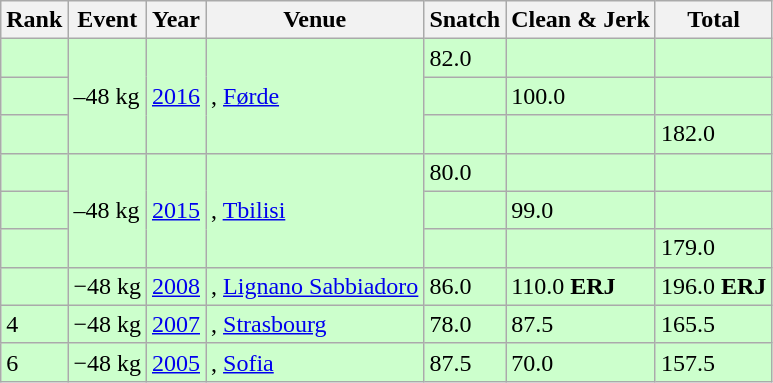<table class="wikitable">
<tr>
<th>Rank</th>
<th>Event</th>
<th>Year</th>
<th>Venue</th>
<th>Snatch</th>
<th>Clean & Jerk</th>
<th>Total</th>
</tr>
<tr bgcolor=#CCFFCC>
<td></td>
<td rowspan=3>–48 kg</td>
<td rowspan=3><a href='#'>2016</a></td>
<td rowspan=3>, <a href='#'>Førde</a></td>
<td>82.0</td>
<td></td>
<td></td>
</tr>
<tr bgcolor=#CCFFCC>
<td></td>
<td></td>
<td>100.0</td>
<td></td>
</tr>
<tr bgcolor=#CCFFCC>
<td></td>
<td></td>
<td></td>
<td>182.0</td>
</tr>
<tr bgcolor=#CCFFCC>
<td></td>
<td rowspan=3>–48 kg</td>
<td rowspan=3><a href='#'>2015</a></td>
<td rowspan=3>, <a href='#'>Tbilisi</a></td>
<td>80.0</td>
<td></td>
<td></td>
</tr>
<tr bgcolor=#CCFFCC>
<td></td>
<td></td>
<td>99.0</td>
<td></td>
</tr>
<tr bgcolor=#CCFFCC>
<td></td>
<td></td>
<td></td>
<td>179.0</td>
</tr>
<tr bgcolor=#CCFFCC>
<td></td>
<td>−48 kg</td>
<td><a href='#'>2008</a></td>
<td>, <a href='#'>Lignano Sabbiadoro</a></td>
<td>86.0</td>
<td>110.0 <strong>ERJ</strong></td>
<td>196.0 <strong>ERJ</strong></td>
</tr>
<tr bgcolor=#CCFFCC>
<td>4</td>
<td>−48 kg</td>
<td><a href='#'>2007</a></td>
<td>, <a href='#'>Strasbourg</a></td>
<td>78.0</td>
<td>87.5</td>
<td>165.5</td>
</tr>
<tr bgcolor=#CCFFCC>
<td>6</td>
<td>−48 kg</td>
<td><a href='#'>2005</a></td>
<td>, <a href='#'>Sofia</a></td>
<td>87.5</td>
<td>70.0</td>
<td>157.5</td>
</tr>
</table>
